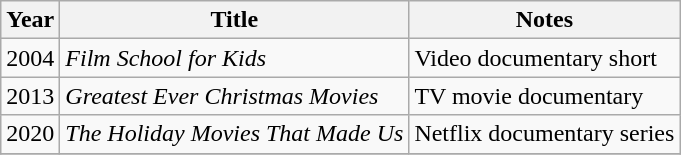<table class="wikitable">
<tr>
<th>Year</th>
<th>Title</th>
<th>Notes</th>
</tr>
<tr>
<td>2004</td>
<td><em>Film School for Kids</em></td>
<td>Video documentary short</td>
</tr>
<tr>
<td>2013</td>
<td><em>Greatest Ever Christmas Movies</em></td>
<td>TV movie documentary</td>
</tr>
<tr>
<td>2020</td>
<td><em>The Holiday Movies That Made Us</em></td>
<td>Netflix documentary series</td>
</tr>
<tr>
</tr>
</table>
